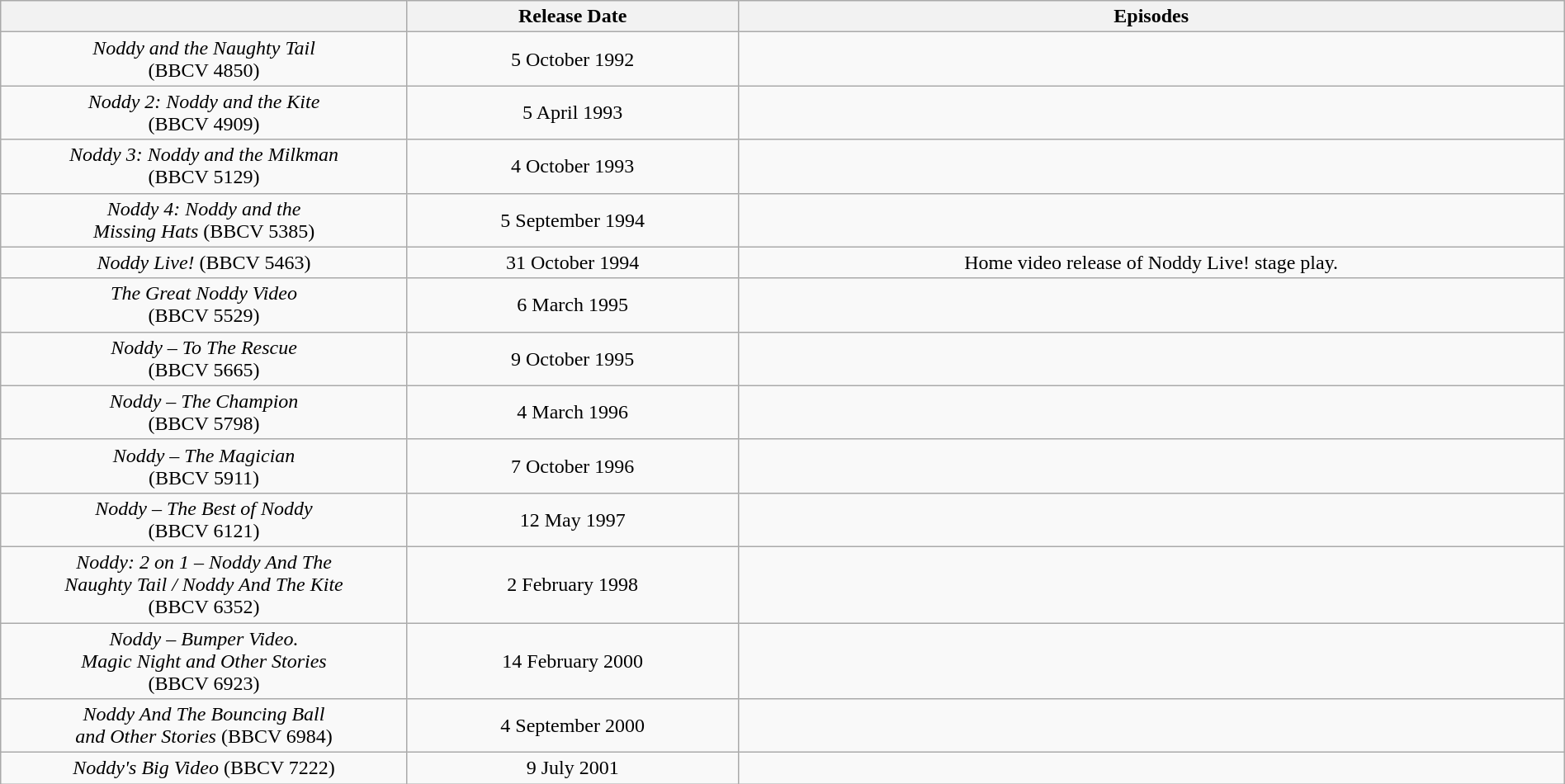<table class="wikitable" style="text-align:center; width:100%;">
<tr>
<th style="width:26%;"></th>
<th>Release Date</th>
<th>Episodes</th>
</tr>
<tr>
<td><em>Noddy and the Naughty Tail</em><br>(BBCV 4850)</td>
<td style="text-align:center;">5 October 1992 </td>
<td style="text-align:center;"></td>
</tr>
<tr>
<td><em>Noddy 2: Noddy and the Kite</em><br>(BBCV 4909)</td>
<td style="text-align:center;">5 April 1993 </td>
<td style="text-align:center;"></td>
</tr>
<tr>
<td><em>Noddy 3: Noddy and the Milkman</em><br>(BBCV 5129)</td>
<td style="text-align:center;">4 October 1993 </td>
<td style="text-align:center;"></td>
</tr>
<tr>
<td><em>Noddy 4: Noddy and the<br>Missing Hats</em> (BBCV 5385)</td>
<td style="text-align:center;">5 September 1994 </td>
<td style="text-align:center;"></td>
</tr>
<tr>
<td><em>Noddy Live!</em> (BBCV 5463)</td>
<td style="text-align:center;">31 October 1994 </td>
<td style="text-align:center;">Home video release of Noddy Live! stage play.</td>
</tr>
<tr>
<td><em>The Great Noddy Video</em><br>(BBCV 5529)</td>
<td style="text-align:center;">6 March 1995 </td>
<td style="text-align:center;"></td>
</tr>
<tr>
<td><em>Noddy – To The Rescue</em><br>(BBCV 5665)</td>
<td style="text-align:center;">9 October 1995 </td>
<td style="text-align:center;"></td>
</tr>
<tr>
<td><em>Noddy – The Champion</em><br>(BBCV 5798)</td>
<td style="text-align:center;">4 March 1996 </td>
<td style="text-align:center;"></td>
</tr>
<tr>
<td><em>Noddy – The Magician</em><br>(BBCV 5911)</td>
<td style="text-align:center;">7 October 1996 </td>
<td style="text-align:center;"></td>
</tr>
<tr>
<td><em>Noddy – The Best of Noddy</em><br>(BBCV 6121)</td>
<td style="text-align:center;">12 May 1997 </td>
<td style="text-align:center;"></td>
</tr>
<tr>
<td><em>Noddy: 2 on 1 – Noddy And The<br>Naughty Tail / Noddy And The Kite</em><br>(BBCV 6352)</td>
<td style="text-align:center;">2 February 1998 </td>
<td style="text-align:center;"></td>
</tr>
<tr>
<td><em>Noddy – Bumper Video.<br>Magic Night and Other Stories</em><br>(BBCV 6923)</td>
<td style="text-align:center;">14 February 2000 </td>
<td style="text-align:center;"></td>
</tr>
<tr>
<td><em>Noddy And The Bouncing Ball<br>and Other Stories</em> (BBCV 6984)</td>
<td style="text-align:center;">4 September 2000 </td>
<td style="text-align:center;"></td>
</tr>
<tr>
<td><em>Noddy's Big Video</em> (BBCV 7222)</td>
<td style="text-align:center;">9 July 2001 </td>
<td style="text-align:center;"></td>
</tr>
</table>
